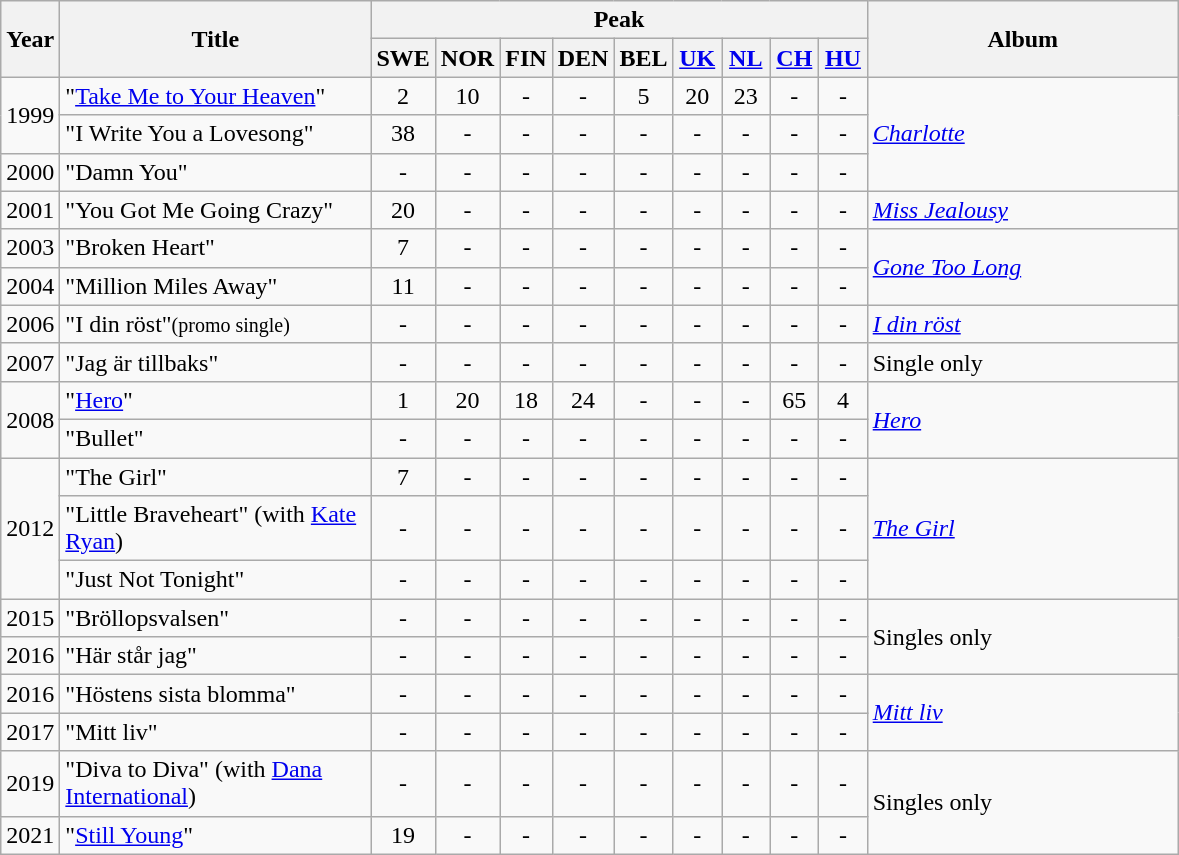<table class="wikitable">
<tr>
<th style="width:25px;" rowspan="2">Year</th>
<th style="width:200px;" rowspan="2">Title</th>
<th colspan="9">Peak</th>
<th style="width:200px;" rowspan="2">Album</th>
</tr>
<tr>
<th style="width:25px;">SWE<br></th>
<th style="width:25px;">NOR<br></th>
<th style="width:25px;">FIN<br></th>
<th style="width:25px;">DEN<br></th>
<th style="width:25px;">BEL<br></th>
<th style="width:25px;"><a href='#'>UK</a><br></th>
<th style="width:25px;"><a href='#'>NL</a><br></th>
<th style="width:25px;"><a href='#'>CH</a></th>
<th style="width:25px;"><a href='#'>HU</a></th>
</tr>
<tr>
<td style="text-align:center;" rowspan="2">1999</td>
<td align="left">"<a href='#'>Take Me to Your Heaven</a>"</td>
<td style="text-align:center;">2</td>
<td style="text-align:center;">10</td>
<td style="text-align:center;">-</td>
<td style="text-align:center;">-</td>
<td style="text-align:center;">5</td>
<td style="text-align:center;">20</td>
<td style="text-align:center;">23</td>
<td style="text-align:center;">-</td>
<td style="text-align:center;">-</td>
<td style="text-align:left;" rowspan="3"><em><a href='#'>Charlotte</a></em></td>
</tr>
<tr>
<td align="left">"I Write You a Lovesong"</td>
<td style="text-align:center;">38</td>
<td style="text-align:center;">-</td>
<td style="text-align:center;">-</td>
<td style="text-align:center;">-</td>
<td style="text-align:center;">-</td>
<td style="text-align:center;">-</td>
<td style="text-align:center;">-</td>
<td style="text-align:center;">-</td>
<td style="text-align:center;">-</td>
</tr>
<tr>
<td style="text-align:center;">2000</td>
<td align="left">"Damn You"</td>
<td style="text-align:center;">-</td>
<td style="text-align:center;">-</td>
<td style="text-align:center;">-</td>
<td style="text-align:center;">-</td>
<td style="text-align:center;">-</td>
<td style="text-align:center;">-</td>
<td style="text-align:center;">-</td>
<td style="text-align:center;">-</td>
<td style="text-align:center;">-</td>
</tr>
<tr>
<td style="text-align:center;">2001</td>
<td align="left">"You Got Me Going Crazy"</td>
<td style="text-align:center;">20</td>
<td style="text-align:center;">-</td>
<td style="text-align:center;">-</td>
<td style="text-align:center;">-</td>
<td style="text-align:center;">-</td>
<td style="text-align:center;">-</td>
<td style="text-align:center;">-</td>
<td style="text-align:center;">-</td>
<td style="text-align:center;">-</td>
<td style="text-align:left;"><em><a href='#'>Miss Jealousy</a></em></td>
</tr>
<tr>
<td style="text-align:center;">2003</td>
<td align="left">"Broken Heart"</td>
<td style="text-align:center;">7</td>
<td style="text-align:center;">-</td>
<td style="text-align:center;">-</td>
<td style="text-align:center;">-</td>
<td style="text-align:center;">-</td>
<td style="text-align:center;">-</td>
<td style="text-align:center;">-</td>
<td style="text-align:center;">-</td>
<td style="text-align:center;">-</td>
<td style="text-align:left;" rowspan="2"><em><a href='#'>Gone Too Long</a></em></td>
</tr>
<tr>
<td style="text-align:center;">2004</td>
<td align="left">"Million Miles Away"</td>
<td style="text-align:center;">11</td>
<td style="text-align:center;">-</td>
<td style="text-align:center;">-</td>
<td style="text-align:center;">-</td>
<td style="text-align:center;">-</td>
<td style="text-align:center;">-</td>
<td style="text-align:center;">-</td>
<td style="text-align:center;">-</td>
<td style="text-align:center;">-</td>
</tr>
<tr>
<td style="text-align:center;">2006</td>
<td align="left">"I din röst"<small>(promo single)</small></td>
<td style="text-align:center;">-</td>
<td style="text-align:center;">-</td>
<td style="text-align:center;">-</td>
<td style="text-align:center;">-</td>
<td style="text-align:center;">-</td>
<td style="text-align:center;">-</td>
<td style="text-align:center;">-</td>
<td style="text-align:center;">-</td>
<td style="text-align:center;">-</td>
<td style="text-align:left;"><em><a href='#'>I din röst</a></em></td>
</tr>
<tr>
<td style="text-align:center;">2007</td>
<td align="left">"Jag är tillbaks"</td>
<td style="text-align:center;">-</td>
<td style="text-align:center;">-</td>
<td style="text-align:center;">-</td>
<td style="text-align:center;">-</td>
<td style="text-align:center;">-</td>
<td style="text-align:center;">-</td>
<td style="text-align:center;">-</td>
<td style="text-align:center;">-</td>
<td style="text-align:center;">-</td>
<td style="text-align:left;">Single only</td>
</tr>
<tr>
<td style="text-align:center;" rowspan="2">2008</td>
<td align="left">"<a href='#'>Hero</a>"</td>
<td style="text-align:center;">1</td>
<td style="text-align:center;">20</td>
<td style="text-align:center;">18</td>
<td style="text-align:center;">24</td>
<td style="text-align:center;">-</td>
<td style="text-align:center;">-</td>
<td style="text-align:center;">-</td>
<td style="text-align:center;">65</td>
<td style="text-align:center;">4</td>
<td style="text-align:left;" rowspan="2"><em><a href='#'>Hero</a></em></td>
</tr>
<tr>
<td align="left">"Bullet"</td>
<td style="text-align:center;">-</td>
<td style="text-align:center;">-</td>
<td style="text-align:center;">-</td>
<td style="text-align:center;">-</td>
<td style="text-align:center;">-</td>
<td style="text-align:center;">-</td>
<td style="text-align:center;">-</td>
<td style="text-align:center;">-</td>
<td style="text-align:center;">-</td>
</tr>
<tr>
<td style="text-align:center;" rowspan="3">2012</td>
<td align="left">"The Girl"</td>
<td style="text-align:center;">7</td>
<td style="text-align:center;">-</td>
<td style="text-align:center;">-</td>
<td style="text-align:center;">-</td>
<td style="text-align:center;">-</td>
<td style="text-align:center;">-</td>
<td style="text-align:center;">-</td>
<td style="text-align:center;">-</td>
<td style="text-align:center;">-</td>
<td style="text-align:left;" rowspan="3"><em><a href='#'>The Girl</a></em></td>
</tr>
<tr>
<td align="left">"Little Braveheart" (with <a href='#'>Kate Ryan</a>)</td>
<td style="text-align:center;">-</td>
<td style="text-align:center;">-</td>
<td style="text-align:center;">-</td>
<td style="text-align:center;">-</td>
<td style="text-align:center;">-</td>
<td style="text-align:center;">-</td>
<td style="text-align:center;">-</td>
<td style="text-align:center;">-</td>
<td style="text-align:center;">-</td>
</tr>
<tr>
<td align="left">"Just Not Tonight"</td>
<td style="text-align:center;">-</td>
<td style="text-align:center;">-</td>
<td style="text-align:center;">-</td>
<td style="text-align:center;">-</td>
<td style="text-align:center;">-</td>
<td style="text-align:center;">-</td>
<td style="text-align:center;">-</td>
<td style="text-align:center;">-</td>
<td style="text-align:center;">-</td>
</tr>
<tr>
<td style="text-align:center;">2015</td>
<td align="left">"Bröllopsvalsen"</td>
<td style="text-align:center;">-</td>
<td style="text-align:center;">-</td>
<td style="text-align:center;">-</td>
<td style="text-align:center;">-</td>
<td style="text-align:center;">-</td>
<td style="text-align:center;">-</td>
<td style="text-align:center;">-</td>
<td style="text-align:center;">-</td>
<td style="text-align:center;">-</td>
<td style="text-align:left;" rowspan=2>Singles only</td>
</tr>
<tr>
<td style="text-align:center;">2016</td>
<td align="left">"Här står jag"</td>
<td style="text-align:center;">-</td>
<td style="text-align:center;">-</td>
<td style="text-align:center;">-</td>
<td style="text-align:center;">-</td>
<td style="text-align:center;">-</td>
<td style="text-align:center;">-</td>
<td style="text-align:center;">-</td>
<td style="text-align:center;">-</td>
<td style="text-align:center;">-</td>
</tr>
<tr>
<td style="text-align:center;">2016</td>
<td align="left">"Höstens sista blomma"</td>
<td style="text-align:center;">-</td>
<td style="text-align:center;">-</td>
<td style="text-align:center;">-</td>
<td style="text-align:center;">-</td>
<td style="text-align:center;">-</td>
<td style="text-align:center;">-</td>
<td style="text-align:center;">-</td>
<td style="text-align:center;">-</td>
<td style="text-align:center;">-</td>
<td style="text-align:left;" rowspan="2"><em><a href='#'>Mitt liv</a></em></td>
</tr>
<tr>
<td style="text-align:center;">2017</td>
<td align="left">"Mitt liv"</td>
<td style="text-align:center;">-</td>
<td style="text-align:center;">-</td>
<td style="text-align:center;">-</td>
<td style="text-align:center;">-</td>
<td style="text-align:center;">-</td>
<td style="text-align:center;">-</td>
<td style="text-align:center;">-</td>
<td style="text-align:center;">-</td>
<td style="text-align:center;">-</td>
</tr>
<tr>
<td style="text-align:center;">2019</td>
<td align="left">"Diva to Diva" (with <a href='#'>Dana International</a>)</td>
<td style="text-align:center;">-</td>
<td style="text-align:center;">-</td>
<td style="text-align:center;">-</td>
<td style="text-align:center;">-</td>
<td style="text-align:center;">-</td>
<td style="text-align:center;">-</td>
<td style="text-align:center;">-</td>
<td style="text-align:center;">-</td>
<td style="text-align:center;">-</td>
<td style="text-align:left;" rowspan="2">Singles only</td>
</tr>
<tr>
<td style="text-align:center;">2021</td>
<td align="left">"<a href='#'>Still Young</a>"</td>
<td style="text-align:center;">19<br></td>
<td style="text-align:center;">-</td>
<td style="text-align:center;">-</td>
<td style="text-align:center;">-</td>
<td style="text-align:center;">-</td>
<td style="text-align:center;">-</td>
<td style="text-align:center;">-</td>
<td style="text-align:center;">-</td>
<td style="text-align:center;">-</td>
</tr>
</table>
